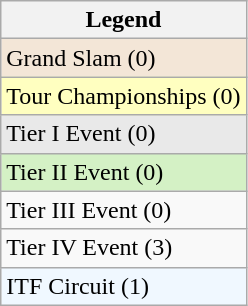<table class="wikitable sortable mw-collapsible mw-collapsed">
<tr>
<th>Legend</th>
</tr>
<tr bgcolor="#f3e6d7">
<td>Grand Slam (0)</td>
</tr>
<tr bgcolor="#ffffc">
<td>Tour Championships (0)</td>
</tr>
<tr bgcolor="#e9e9e9">
<td>Tier I Event (0)</td>
</tr>
<tr bgcolor="#d4f1c5">
<td>Tier II Event (0)</td>
</tr>
<tr>
<td>Tier III Event (0)</td>
</tr>
<tr>
<td>Tier IV Event (3)</td>
</tr>
<tr bgcolor="#f0f8ff">
<td>ITF Circuit (1)</td>
</tr>
</table>
